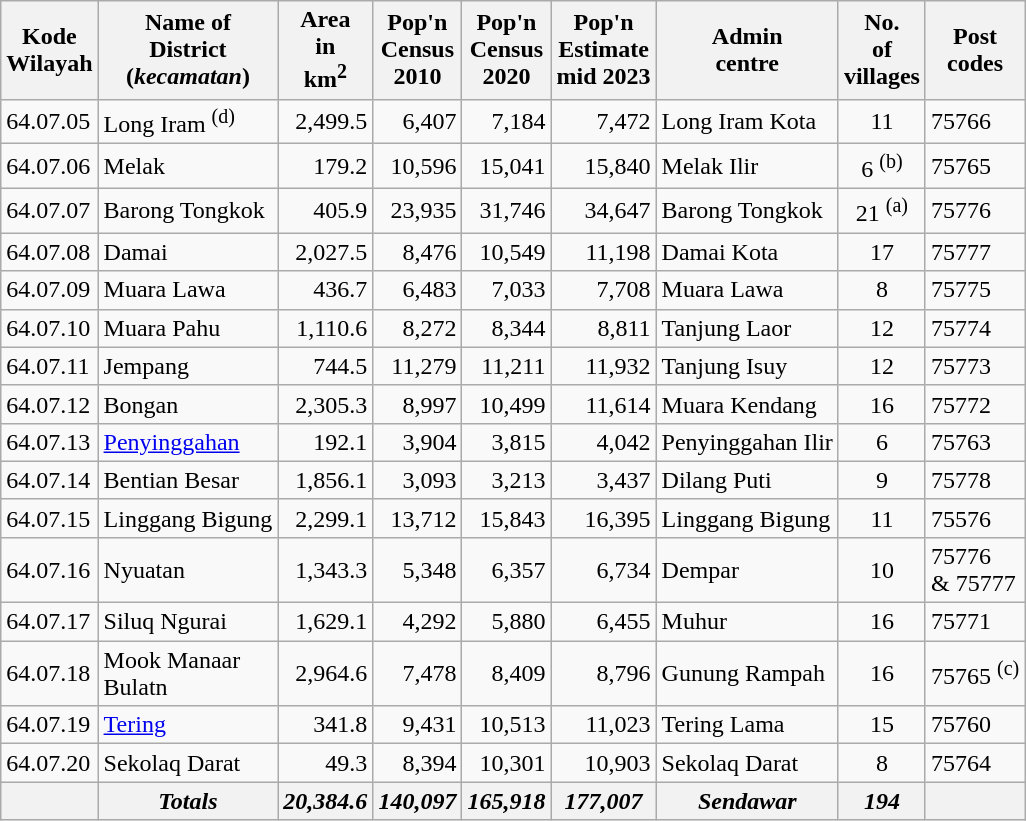<table class="sortable wikitable">
<tr>
<th>Kode <br>Wilayah</th>
<th>Name of<br>District <br>(<em>kecamatan</em>)</th>
<th>Area <br>in<br> km<sup>2</sup></th>
<th>Pop'n<br>Census<br>2010</th>
<th>Pop'n<br>Census<br>2020</th>
<th>Pop'n<br>Estimate<br>mid 2023</th>
<th>Admin<br>centre</th>
<th>No. <br>of <br>villages</th>
<th>Post<br>codes</th>
</tr>
<tr>
<td>64.07.05</td>
<td>Long Iram <sup>(d)</sup></td>
<td align="right">2,499.5</td>
<td align="right">6,407</td>
<td align="right">7,184</td>
<td align="right">7,472</td>
<td>Long Iram Kota</td>
<td align="center">11</td>
<td>75766</td>
</tr>
<tr>
<td>64.07.06</td>
<td>Melak</td>
<td align="right">179.2</td>
<td align="right">10,596</td>
<td align="right">15,041</td>
<td align="right">15,840</td>
<td>Melak Ilir</td>
<td align="center">6 <sup>(b)</sup></td>
<td>75765</td>
</tr>
<tr>
<td>64.07.07</td>
<td>Barong Tongkok</td>
<td align="right">405.9</td>
<td align="right">23,935</td>
<td align="right">31,746</td>
<td align="right">34,647</td>
<td>Barong Tongkok</td>
<td align="center">21 <sup>(a)</sup></td>
<td>75776</td>
</tr>
<tr>
<td>64.07.08</td>
<td>Damai</td>
<td align="right">2,027.5</td>
<td align="right">8,476</td>
<td align="right">10,549</td>
<td align="right">11,198</td>
<td>Damai Kota</td>
<td align="center">17</td>
<td>75777</td>
</tr>
<tr>
<td>64.07.09</td>
<td>Muara Lawa</td>
<td align="right">436.7</td>
<td align="right">6,483</td>
<td align="right">7,033</td>
<td align="right">7,708</td>
<td>Muara Lawa</td>
<td align="center">8</td>
<td>75775</td>
</tr>
<tr>
<td>64.07.10</td>
<td>Muara Pahu</td>
<td align="right">1,110.6</td>
<td align="right">8,272</td>
<td align="right">8,344</td>
<td align="right">8,811</td>
<td>Tanjung Laor</td>
<td align="center">12</td>
<td>75774</td>
</tr>
<tr>
<td>64.07.11</td>
<td>Jempang</td>
<td align="right">744.5</td>
<td align="right">11,279</td>
<td align="right">11,211</td>
<td align="right">11,932</td>
<td>Tanjung Isuy</td>
<td align="center">12</td>
<td>75773</td>
</tr>
<tr>
<td>64.07.12</td>
<td>Bongan</td>
<td align="right">2,305.3</td>
<td align="right">8,997</td>
<td align="right">10,499</td>
<td align="right">11,614</td>
<td>Muara Kendang</td>
<td align="center">16</td>
<td>75772</td>
</tr>
<tr>
<td>64.07.13</td>
<td><a href='#'>Penyinggahan</a></td>
<td align="right">192.1</td>
<td align="right">3,904</td>
<td align="right">3,815</td>
<td align="right">4,042</td>
<td>Penyinggahan Ilir</td>
<td align="center">6</td>
<td>75763</td>
</tr>
<tr>
<td>64.07.14</td>
<td>Bentian Besar</td>
<td align="right">1,856.1</td>
<td align="right">3,093</td>
<td align="right">3,213</td>
<td align="right">3,437</td>
<td>Dilang Puti</td>
<td align="center">9</td>
<td>75778</td>
</tr>
<tr>
<td>64.07.15</td>
<td>Linggang Bigung</td>
<td align="right">2,299.1</td>
<td align="right">13,712</td>
<td align="right">15,843</td>
<td align="right">16,395</td>
<td>Linggang Bigung</td>
<td align="center">11</td>
<td>75576</td>
</tr>
<tr>
<td>64.07.16</td>
<td>Nyuatan</td>
<td align="right">1,343.3</td>
<td align="right">5,348</td>
<td align="right">6,357</td>
<td align="right">6,734</td>
<td>Dempar</td>
<td align="center">10</td>
<td>75776<br>& 75777</td>
</tr>
<tr>
<td>64.07.17</td>
<td>Siluq Ngurai</td>
<td align="right">1,629.1</td>
<td align="right">4,292</td>
<td align="right">5,880</td>
<td align="right">6,455</td>
<td>Muhur</td>
<td align="center">16</td>
<td>75771</td>
</tr>
<tr>
<td>64.07.18</td>
<td>Mook Manaar<br>Bulatn</td>
<td align="right">2,964.6</td>
<td align="right">7,478</td>
<td align="right">8,409</td>
<td align="right">8,796</td>
<td>Gunung Rampah</td>
<td align="center">16</td>
<td>75765 <sup>(c)</sup></td>
</tr>
<tr>
<td>64.07.19</td>
<td><a href='#'>Tering</a></td>
<td align="right">341.8</td>
<td align="right">9,431</td>
<td align="right">10,513</td>
<td align="right">11,023</td>
<td>Tering Lama</td>
<td align="center">15</td>
<td>75760</td>
</tr>
<tr>
<td>64.07.20</td>
<td>Sekolaq Darat</td>
<td align="right">49.3</td>
<td align="right">8,394</td>
<td align="right">10,301</td>
<td align="right">10,903</td>
<td>Sekolaq Darat</td>
<td align="center">8</td>
<td>75764</td>
</tr>
<tr>
<th></th>
<th><strong><em>Totals</em></strong></th>
<th align="right"><em>20,384.6</em></th>
<th align="right"><em>140,097</em></th>
<th align="right"><em>165,918</em></th>
<th align="right"><em>177,007</em></th>
<th><em>Sendawar</em></th>
<th align="center"><em>194</em></th>
<th></th>
</tr>
</table>
